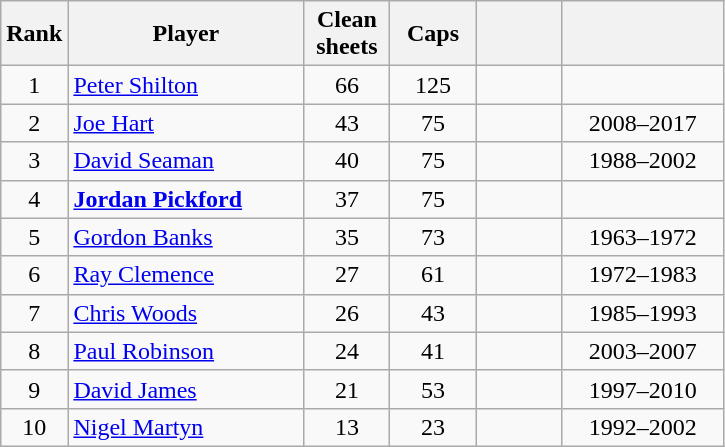<table class="wikitable sortable" style="text-align:center">
<tr>
<th style="width:30px;">Rank</th>
<th style="width:150px;">Player</th>
<th style="width:50px;">Clean sheets</th>
<th style="width:50px;">Caps</th>
<th style="width:50px;"></th>
<th style="width:100px;"></th>
</tr>
<tr>
<td>1</td>
<td style="text-align:left"><a href='#'>Peter Shilton</a></td>
<td>66</td>
<td>125</td>
<td></td>
<td></td>
</tr>
<tr>
<td>2</td>
<td style="text-align:left"><a href='#'>Joe Hart</a></td>
<td>43</td>
<td>75</td>
<td></td>
<td nowrap>2008–2017</td>
</tr>
<tr>
<td>3</td>
<td style="text-align:left"><a href='#'>David Seaman</a></td>
<td>40</td>
<td>75</td>
<td></td>
<td>1988–2002</td>
</tr>
<tr>
<td>4</td>
<td style="text-align:left"><strong><a href='#'>Jordan Pickford</a></strong></td>
<td>37</td>
<td>75</td>
<td></td>
<td></td>
</tr>
<tr>
<td>5</td>
<td style="text-align:left"><a href='#'>Gordon Banks</a></td>
<td>35</td>
<td>73</td>
<td></td>
<td>1963–1972</td>
</tr>
<tr>
<td>6</td>
<td style="text-align:left"><a href='#'>Ray Clemence</a></td>
<td>27</td>
<td>61</td>
<td></td>
<td>1972–1983</td>
</tr>
<tr>
<td>7</td>
<td style="text-align:left"><a href='#'>Chris Woods</a></td>
<td>26</td>
<td>43</td>
<td></td>
<td>1985–1993</td>
</tr>
<tr>
<td>8</td>
<td style="text-align:left"><a href='#'>Paul Robinson</a></td>
<td>24</td>
<td>41</td>
<td></td>
<td>2003–2007</td>
</tr>
<tr>
<td>9</td>
<td style="text-align:left"><a href='#'>David James</a></td>
<td>21</td>
<td>53</td>
<td></td>
<td>1997–2010</td>
</tr>
<tr>
<td>10</td>
<td style="text-align:left"><a href='#'>Nigel Martyn</a></td>
<td>13</td>
<td>23</td>
<td></td>
<td>1992–2002</td>
</tr>
</table>
